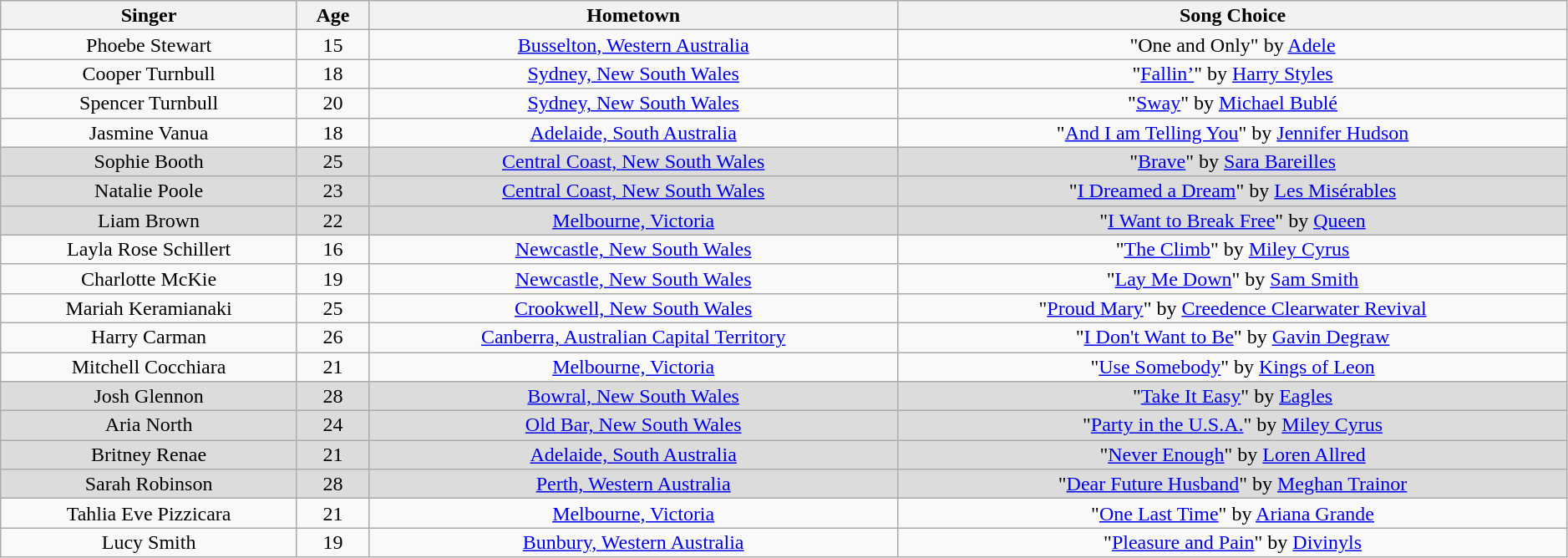<table class="wikitable plainrowheaders" style="text-align:center; line-height:16px; width:99%;">
<tr>
<th scope="col">Singer</th>
<th>Age</th>
<th>Hometown</th>
<th scope="col">Song Choice</th>
</tr>
<tr>
<td>Phoebe Stewart</td>
<td>15</td>
<td><a href='#'>Busselton, Western Australia</a></td>
<td>"One and Only" by <a href='#'>Adele</a></td>
</tr>
<tr>
<td>Cooper Turnbull</td>
<td>18</td>
<td><a href='#'>Sydney, New South Wales</a></td>
<td>"<a href='#'>Fallin’</a>" by <a href='#'>Harry Styles</a></td>
</tr>
<tr>
<td>Spencer Turnbull</td>
<td>20</td>
<td><a href='#'>Sydney, New South Wales</a></td>
<td>"<a href='#'>Sway</a>" by <a href='#'>Michael Bublé</a></td>
</tr>
<tr>
<td>Jasmine Vanua</td>
<td>18</td>
<td><a href='#'>Adelaide, South Australia</a></td>
<td>"<a href='#'>And I am Telling You</a>" by <a href='#'>Jennifer Hudson</a></td>
</tr>
<tr>
<td style="background-color:#dcdcdc">Sophie Booth</td>
<td style="background-color:#dcdcdc">25</td>
<td style="background-color:#dcdcdc"><a href='#'>Central Coast, New South Wales</a></td>
<td style="background-color:#dcdcdc">"<a href='#'>Brave</a>" by <a href='#'>Sara Bareilles</a></td>
</tr>
<tr>
<td style="background-color:#dcdcdc">Natalie Poole</td>
<td style="background-color:#dcdcdc">23</td>
<td style="background-color:#dcdcdc"><a href='#'>Central Coast, New South Wales</a></td>
<td style="background-color:#dcdcdc">"<a href='#'>I Dreamed a Dream</a>" by <a href='#'>Les Misérables</a></td>
</tr>
<tr>
<td style="background-color:#dcdcdc">Liam Brown</td>
<td style="background-color:#dcdcdc">22</td>
<td style="background-color:#dcdcdc"><a href='#'>Melbourne, Victoria</a></td>
<td style="background-color:#dcdcdc">"<a href='#'>I Want to Break Free</a>" by <a href='#'>Queen</a></td>
</tr>
<tr>
<td>Layla Rose Schillert</td>
<td>16</td>
<td><a href='#'>Newcastle, New South Wales</a></td>
<td>"<a href='#'>The Climb</a>" by <a href='#'>Miley Cyrus</a></td>
</tr>
<tr>
<td>Charlotte McKie</td>
<td>19</td>
<td><a href='#'>Newcastle, New South Wales</a></td>
<td>"<a href='#'>Lay Me Down</a>" by <a href='#'>Sam Smith</a></td>
</tr>
<tr>
<td>Mariah Keramianaki</td>
<td>25</td>
<td><a href='#'>Crookwell, New South Wales</a></td>
<td>"<a href='#'>Proud Mary</a>" by <a href='#'>Creedence Clearwater Revival</a></td>
</tr>
<tr>
<td>Harry Carman</td>
<td>26</td>
<td><a href='#'>Canberra, Australian Capital Territory</a></td>
<td>"<a href='#'>I Don't Want to Be</a>" by <a href='#'>Gavin Degraw</a></td>
</tr>
<tr>
<td>Mitchell Cocchiara</td>
<td>21</td>
<td><a href='#'>Melbourne, Victoria</a></td>
<td>"<a href='#'>Use Somebody</a>" by <a href='#'>Kings of Leon</a></td>
</tr>
<tr>
<td style="background-color:#dcdcdc">Josh Glennon</td>
<td style="background-color:#dcdcdc">28</td>
<td style="background-color:#dcdcdc"><a href='#'>Bowral, New South Wales</a></td>
<td style="background-color:#dcdcdc">"<a href='#'>Take It Easy</a>" by <a href='#'>Eagles</a></td>
</tr>
<tr>
<td style="background-color:#dcdcdc">Aria North</td>
<td style="background-color:#dcdcdc">24</td>
<td style="background-color:#dcdcdc"><a href='#'>Old Bar, New South Wales</a></td>
<td style="background-color:#dcdcdc">"<a href='#'>Party in the U.S.A.</a>" by <a href='#'>Miley Cyrus</a></td>
</tr>
<tr>
<td style="background-color:#dcdcdc">Britney Renae</td>
<td style="background-color:#dcdcdc">21</td>
<td style="background-color:#dcdcdc"><a href='#'>Adelaide, South Australia</a></td>
<td style="background-color:#dcdcdc">"<a href='#'>Never Enough</a>" by <a href='#'>Loren Allred</a></td>
</tr>
<tr>
<td style="background-color:#dcdcdc">Sarah Robinson</td>
<td style="background-color:#dcdcdc">28</td>
<td style="background-color:#dcdcdc"><a href='#'>Perth, Western Australia</a></td>
<td style="background-color:#dcdcdc">"<a href='#'>Dear Future Husband</a>" by <a href='#'>Meghan Trainor</a></td>
</tr>
<tr>
<td>Tahlia Eve Pizzicara</td>
<td>21</td>
<td><a href='#'>Melbourne, Victoria</a></td>
<td>"<a href='#'>One Last Time</a>" by <a href='#'>Ariana Grande</a></td>
</tr>
<tr>
<td>Lucy Smith</td>
<td>19</td>
<td><a href='#'>Bunbury, Western Australia</a></td>
<td>"<a href='#'>Pleasure and Pain</a>" by <a href='#'>Divinyls</a></td>
</tr>
</table>
